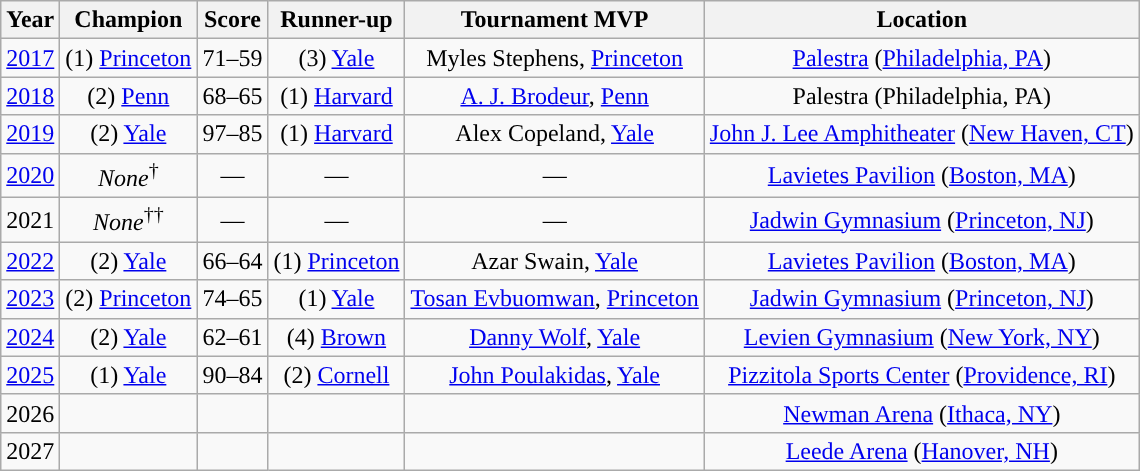<table class="wikitable sortable" style="text-align:center">
<tr>
<th width=px>Year</th>
<th width=px>Champion</th>
<th width=px>Score</th>
<th width=px>Runner-up</th>
<th width=px>Tournament MVP</th>
<th width=px>Location</th>
</tr>
<tr>
<td><a href='#'>2017</a></td>
<td>(1) <a href='#'>Princeton</a></td>
<td>71–59</td>
<td>(3) <a href='#'>Yale</a></td>
<td>Myles Stephens, <a href='#'>Princeton</a></td>
<td><a href='#'>Palestra</a> (<a href='#'>Philadelphia, PA</a>)</td>
</tr>
<tr>
<td><a href='#'>2018</a></td>
<td>(2) <a href='#'>Penn</a></td>
<td>68–65</td>
<td>(1) <a href='#'>Harvard</a></td>
<td><a href='#'>A. J. Brodeur</a>, <a href='#'>Penn</a></td>
<td>Palestra (Philadelphia, PA)</td>
</tr>
<tr>
<td><a href='#'>2019</a></td>
<td>(2) <a href='#'>Yale</a></td>
<td>97–85</td>
<td>(1) <a href='#'>Harvard</a></td>
<td>Alex Copeland, <a href='#'>Yale</a></td>
<td><a href='#'>John J. Lee Amphitheater</a> (<a href='#'>New Haven, CT</a>)</td>
</tr>
<tr>
<td><a href='#'>2020</a></td>
<td><em>None</em><sup>†</sup></td>
<td>—</td>
<td>—</td>
<td>—</td>
<td><a href='#'>Lavietes Pavilion</a> (<a href='#'>Boston, MA</a>)</td>
</tr>
<tr>
<td>2021</td>
<td><em>None</em><sup>††</sup></td>
<td>—</td>
<td>—</td>
<td>—</td>
<td><a href='#'>Jadwin Gymnasium</a> (<a href='#'>Princeton, NJ</a>)</td>
</tr>
<tr>
<td><a href='#'>2022</a></td>
<td>(2) <a href='#'>Yale</a></td>
<td>66–64</td>
<td>(1) <a href='#'>Princeton</a></td>
<td>Azar Swain, <a href='#'>Yale</a></td>
<td><a href='#'>Lavietes Pavilion</a> (<a href='#'>Boston, MA</a>)</td>
</tr>
<tr>
<td><a href='#'>2023</a></td>
<td>(2) <a href='#'>Princeton</a></td>
<td>74–65</td>
<td>(1) <a href='#'>Yale</a></td>
<td><a href='#'>Tosan Evbuomwan</a>, <a href='#'>Princeton</a></td>
<td><a href='#'>Jadwin Gymnasium</a> (<a href='#'>Princeton, NJ</a>)</td>
</tr>
<tr>
<td><a href='#'>2024</a></td>
<td>(2) <a href='#'>Yale</a></td>
<td>62–61</td>
<td>(4) <a href='#'>Brown</a></td>
<td><a href='#'>Danny Wolf</a>, <a href='#'>Yale</a></td>
<td><a href='#'>Levien Gymnasium</a> (<a href='#'>New York, NY</a>)</td>
</tr>
<tr>
<td><a href='#'>2025</a></td>
<td>(1) <a href='#'>Yale</a></td>
<td>90–84</td>
<td>(2) <a href='#'>Cornell</a></td>
<td><a href='#'>John Poulakidas</a>, <a href='#'>Yale</a></td>
<td><a href='#'>Pizzitola Sports Center</a> (<a href='#'>Providence, RI</a>)</td>
</tr>
<tr>
<td>2026</td>
<td></td>
<td></td>
<td></td>
<td></td>
<td><a href='#'>Newman Arena</a> (<a href='#'>Ithaca, NY</a>)</td>
</tr>
<tr>
<td>2027</td>
<td></td>
<td></td>
<td></td>
<td></td>
<td><a href='#'>Leede Arena</a> (<a href='#'>Hanover, NH</a>)</td>
</tr>
</table>
